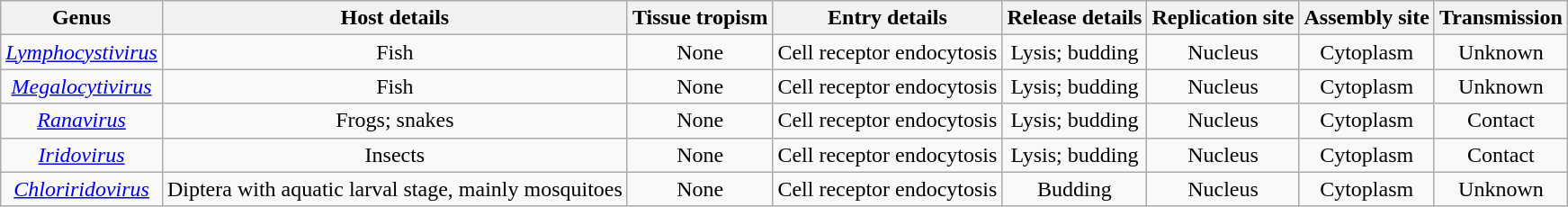<table class="wikitable sortable" style="text-align:center">
<tr>
<th>Genus</th>
<th>Host details</th>
<th>Tissue tropism</th>
<th>Entry details</th>
<th>Release details</th>
<th>Replication site</th>
<th>Assembly site</th>
<th>Transmission</th>
</tr>
<tr>
<td><em><a href='#'>Lymphocystivirus</a></em></td>
<td>Fish</td>
<td>None</td>
<td>Cell receptor endocytosis</td>
<td>Lysis; budding</td>
<td>Nucleus</td>
<td>Cytoplasm</td>
<td>Unknown</td>
</tr>
<tr>
<td><em><a href='#'>Megalocytivirus</a></em></td>
<td>Fish</td>
<td>None</td>
<td>Cell receptor endocytosis</td>
<td>Lysis; budding</td>
<td>Nucleus</td>
<td>Cytoplasm</td>
<td>Unknown</td>
</tr>
<tr>
<td><em><a href='#'>Ranavirus</a></em></td>
<td>Frogs; snakes</td>
<td>None</td>
<td>Cell receptor endocytosis</td>
<td>Lysis; budding</td>
<td>Nucleus</td>
<td>Cytoplasm</td>
<td>Contact</td>
</tr>
<tr>
<td><em><a href='#'>Iridovirus</a></em></td>
<td>Insects</td>
<td>None</td>
<td>Cell receptor endocytosis</td>
<td>Lysis; budding</td>
<td>Nucleus</td>
<td>Cytoplasm</td>
<td>Contact</td>
</tr>
<tr>
<td><em><a href='#'>Chloriridovirus</a></em></td>
<td>Diptera with aquatic larval stage, mainly mosquitoes</td>
<td>None</td>
<td>Cell receptor endocytosis</td>
<td>Budding</td>
<td>Nucleus</td>
<td>Cytoplasm</td>
<td>Unknown</td>
</tr>
</table>
